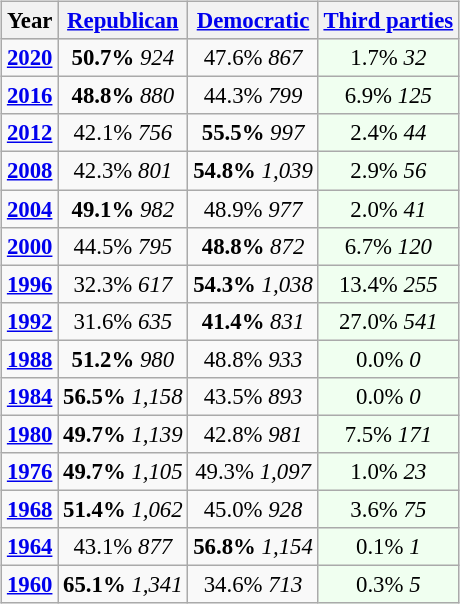<table class="wikitable" style="float:right; font-size:95%;">
<tr bgcolor=lightgrey>
<th>Year</th>
<th><a href='#'>Republican</a></th>
<th><a href='#'>Democratic</a></th>
<th><a href='#'>Third parties</a></th>
</tr>
<tr>
<td style="text-align:center;" ><strong><a href='#'>2020</a></strong></td>
<td style="text-align:center;" ><strong>50.7%</strong> <em>924</em></td>
<td style="text-align:center;" >47.6% <em>867</em></td>
<td style="text-align:center; background:honeyDew;">1.7% <em>32</em></td>
</tr>
<tr>
<td style="text-align:center;" ><strong><a href='#'>2016</a></strong></td>
<td style="text-align:center;" ><strong>48.8%</strong> <em>880</em></td>
<td style="text-align:center;" >44.3% <em>799</em></td>
<td style="text-align:center; background:honeyDew;">6.9% <em>125</em></td>
</tr>
<tr>
<td style="text-align:center;" ><strong><a href='#'>2012</a></strong></td>
<td style="text-align:center;" >42.1% <em>756</em></td>
<td style="text-align:center;" ><strong>55.5%</strong> <em>997</em></td>
<td style="text-align:center; background:honeyDew;">2.4% <em>44</em></td>
</tr>
<tr>
<td style="text-align:center;" ><strong><a href='#'>2008</a></strong></td>
<td style="text-align:center;" >42.3% <em>801</em></td>
<td style="text-align:center;" ><strong>54.8%</strong> <em>1,039</em></td>
<td style="text-align:center; background:honeyDew;">2.9% <em>56</em></td>
</tr>
<tr>
<td style="text-align:center;" ><strong><a href='#'>2004</a></strong></td>
<td style="text-align:center;" ><strong>49.1%</strong> <em>982</em></td>
<td style="text-align:center;" >48.9% <em>977</em></td>
<td style="text-align:center; background:honeyDew;">2.0% <em>41</em></td>
</tr>
<tr>
<td style="text-align:center;" ><strong><a href='#'>2000</a></strong></td>
<td style="text-align:center;" >44.5% <em>795</em></td>
<td style="text-align:center;" ><strong>48.8%</strong> <em>872</em></td>
<td style="text-align:center; background:honeyDew;">6.7% <em>120</em></td>
</tr>
<tr>
<td style="text-align:center;" ><strong><a href='#'>1996</a></strong></td>
<td style="text-align:center;" >32.3% <em>617</em></td>
<td style="text-align:center;" ><strong>54.3%</strong> <em>1,038</em></td>
<td style="text-align:center; background:honeyDew;">13.4% <em>255</em></td>
</tr>
<tr>
<td style="text-align:center;" ><strong><a href='#'>1992</a></strong></td>
<td style="text-align:center;" >31.6% <em>635</em></td>
<td style="text-align:center;" ><strong>41.4%</strong> <em>831</em></td>
<td style="text-align:center; background:honeyDew;">27.0% <em>541</em></td>
</tr>
<tr>
<td style="text-align:center;" ><strong><a href='#'>1988</a></strong></td>
<td style="text-align:center;" ><strong>51.2%</strong> <em>980</em></td>
<td style="text-align:center;" >48.8% <em>933</em></td>
<td style="text-align:center; background:honeyDew;">0.0% <em>0</em></td>
</tr>
<tr>
<td style="text-align:center;" ><strong><a href='#'>1984</a></strong></td>
<td style="text-align:center;" ><strong>56.5%</strong> <em>1,158</em></td>
<td style="text-align:center;" >43.5% <em>893</em></td>
<td style="text-align:center; background:honeyDew;">0.0% <em>0</em></td>
</tr>
<tr>
<td style="text-align:center;" ><strong><a href='#'>1980</a></strong></td>
<td style="text-align:center;" ><strong>49.7%</strong> <em>1,139</em></td>
<td style="text-align:center;" >42.8% <em>981</em></td>
<td style="text-align:center; background:honeyDew;">7.5% <em>171</em></td>
</tr>
<tr>
<td style="text-align:center;" ><strong><a href='#'>1976</a></strong></td>
<td style="text-align:center;" ><strong>49.7%</strong> <em>1,105</em></td>
<td style="text-align:center;" >49.3% <em>1,097</em></td>
<td style="text-align:center; background:honeyDew;">1.0% <em>23</em></td>
</tr>
<tr>
<td style="text-align:center;" ><strong><a href='#'>1968</a></strong></td>
<td style="text-align:center;" ><strong>51.4%</strong> <em>1,062</em></td>
<td style="text-align:center;" >45.0% <em>928</em></td>
<td style="text-align:center; background:honeyDew;">3.6% <em>75</em></td>
</tr>
<tr>
<td style="text-align:center;" ><strong><a href='#'>1964</a></strong></td>
<td style="text-align:center;" >43.1% <em>877</em></td>
<td style="text-align:center;" ><strong>56.8%</strong> <em>1,154</em></td>
<td style="text-align:center; background:honeyDew;">0.1% <em>1</em></td>
</tr>
<tr>
<td style="text-align:center;" ><strong><a href='#'>1960</a></strong></td>
<td style="text-align:center;" ><strong>65.1%</strong> <em>1,341</em></td>
<td style="text-align:center;" >34.6% <em>713</em></td>
<td style="text-align:center; background:honeyDew;">0.3% <em>5</em></td>
</tr>
</table>
